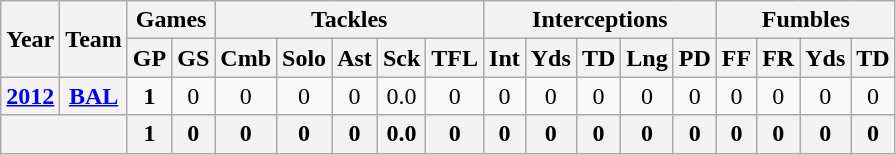<table class="wikitable" style="text-align:center">
<tr>
<th rowspan="2">Year</th>
<th rowspan="2">Team</th>
<th colspan="2">Games</th>
<th colspan="5">Tackles</th>
<th colspan="5">Interceptions</th>
<th colspan="4">Fumbles</th>
</tr>
<tr>
<th>GP</th>
<th>GS</th>
<th>Cmb</th>
<th>Solo</th>
<th>Ast</th>
<th>Sck</th>
<th>TFL</th>
<th>Int</th>
<th>Yds</th>
<th>TD</th>
<th>Lng</th>
<th>PD</th>
<th>FF</th>
<th>FR</th>
<th>Yds</th>
<th>TD</th>
</tr>
<tr>
<th><a href='#'>2012</a></th>
<th><a href='#'>BAL</a></th>
<td><strong>1</strong></td>
<td>0</td>
<td>0</td>
<td>0</td>
<td>0</td>
<td>0.0</td>
<td>0</td>
<td>0</td>
<td>0</td>
<td>0</td>
<td>0</td>
<td>0</td>
<td>0</td>
<td>0</td>
<td>0</td>
<td>0</td>
</tr>
<tr>
<th colspan="2"></th>
<th>1</th>
<th>0</th>
<th>0</th>
<th>0</th>
<th>0</th>
<th>0.0</th>
<th>0</th>
<th>0</th>
<th>0</th>
<th>0</th>
<th>0</th>
<th>0</th>
<th>0</th>
<th>0</th>
<th>0</th>
<th>0</th>
</tr>
</table>
